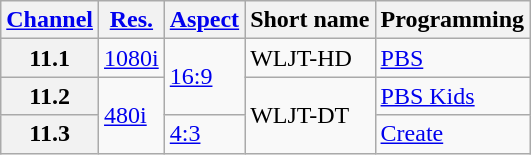<table class="wikitable">
<tr>
<th scope="col"><a href='#'>Channel</a></th>
<th scope="col"><a href='#'>Res.</a></th>
<th scope="col"><a href='#'>Aspect</a></th>
<th scope="col">Short name</th>
<th scope="col">Programming</th>
</tr>
<tr>
<th scope="row">11.1</th>
<td><a href='#'>1080i</a></td>
<td rowspan="2"><a href='#'>16:9</a></td>
<td>WLJT-HD</td>
<td><a href='#'>PBS</a></td>
</tr>
<tr>
<th scope="row">11.2</th>
<td rowspan="2"><a href='#'>480i</a></td>
<td rowspan="2">WLJT-DT</td>
<td><a href='#'>PBS Kids</a></td>
</tr>
<tr>
<th scope="row">11.3</th>
<td><a href='#'>4:3</a></td>
<td><a href='#'>Create</a></td>
</tr>
</table>
